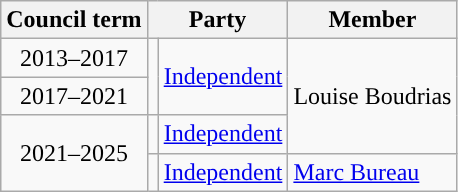<table class="wikitable">
<tr>
<th>Council term</th>
<th colspan="2">Party</th>
<th>Member</th>
</tr>
<tr>
<td align="center">2013–2017</td>
<td rowspan="2" style="color:inherit;background-color:"></td>
<td rowspan="2"><a href='#'>Independent</a></td>
<td rowspan="3">Louise Boudrias</td>
</tr>
<tr>
<td align="center">2017–2021</td>
</tr>
<tr>
<td rowspan="2" align="center">2021–2025</td>
<td style="color:inherit;background-color:"></td>
<td><a href='#'>Independent</a></td>
</tr>
<tr>
<td style="color:inherit;background-color:"></td>
<td><a href='#'>Independent</a></td>
<td><a href='#'>Marc Bureau</a></td>
</tr>
</table>
